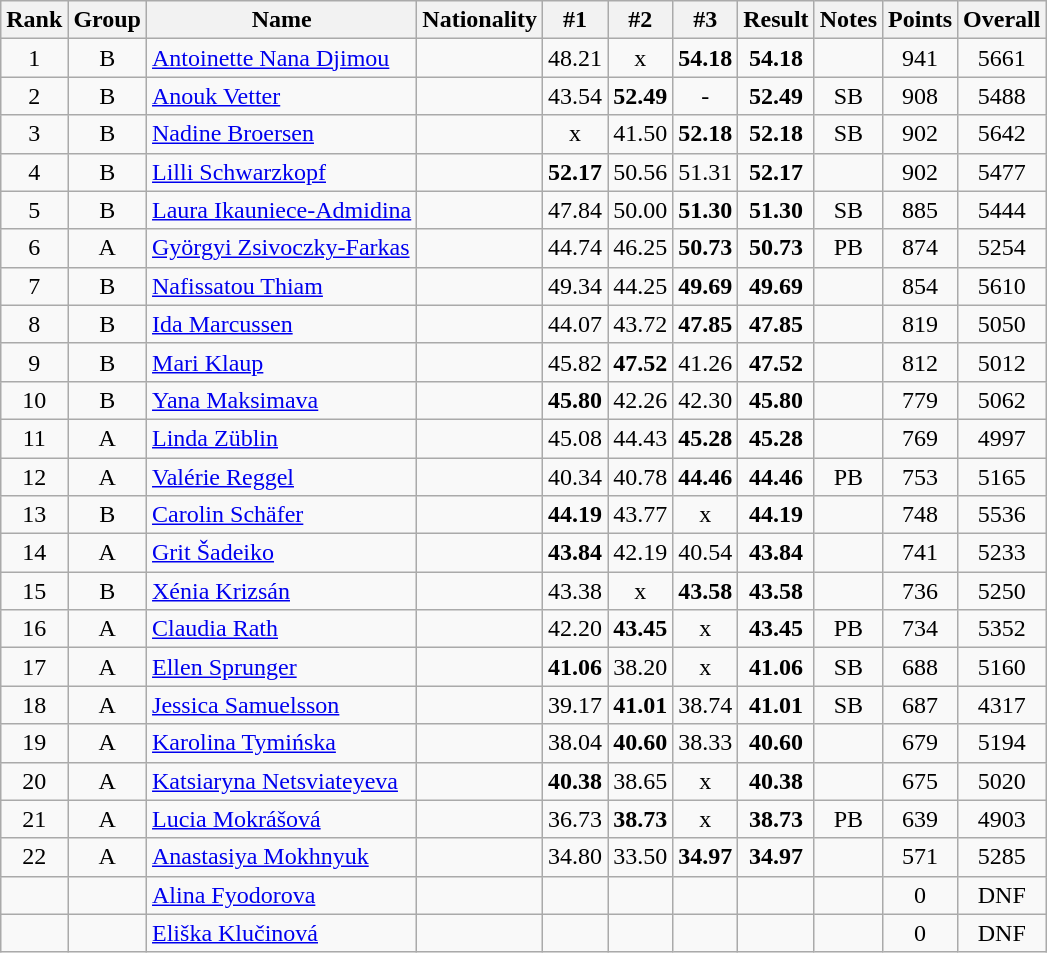<table class="wikitable sortable" style="text-align:center">
<tr>
<th>Rank</th>
<th>Group</th>
<th>Name</th>
<th>Nationality</th>
<th>#1</th>
<th>#2</th>
<th>#3</th>
<th>Result</th>
<th>Notes</th>
<th>Points</th>
<th>Overall</th>
</tr>
<tr>
<td>1</td>
<td>B</td>
<td align="left"><a href='#'>Antoinette Nana Djimou</a></td>
<td align=left></td>
<td>48.21</td>
<td>x</td>
<td><strong>54.18</strong></td>
<td><strong>54.18</strong></td>
<td></td>
<td>941</td>
<td>5661</td>
</tr>
<tr>
<td>2</td>
<td>B</td>
<td align="left"><a href='#'>Anouk Vetter</a></td>
<td align=left></td>
<td>43.54</td>
<td><strong>52.49</strong></td>
<td>-</td>
<td><strong>52.49</strong></td>
<td>SB</td>
<td>908</td>
<td>5488</td>
</tr>
<tr>
<td>3</td>
<td>B</td>
<td align="left"><a href='#'>Nadine Broersen</a></td>
<td align=left></td>
<td>x</td>
<td>41.50</td>
<td><strong>52.18</strong></td>
<td><strong>52.18</strong></td>
<td>SB</td>
<td>902</td>
<td>5642</td>
</tr>
<tr>
<td>4</td>
<td>B</td>
<td align="left"><a href='#'>Lilli Schwarzkopf</a></td>
<td align=left></td>
<td><strong>52.17</strong></td>
<td>50.56</td>
<td>51.31</td>
<td><strong>52.17</strong></td>
<td></td>
<td>902</td>
<td>5477</td>
</tr>
<tr>
<td>5</td>
<td>B</td>
<td align="left"><a href='#'>Laura Ikauniece-Admidina</a></td>
<td align=left></td>
<td>47.84</td>
<td>50.00</td>
<td><strong>51.30</strong></td>
<td><strong>51.30</strong></td>
<td>SB</td>
<td>885</td>
<td>5444</td>
</tr>
<tr>
<td>6</td>
<td>A</td>
<td align="left"><a href='#'>Györgyi Zsivoczky-Farkas</a></td>
<td align=left></td>
<td>44.74</td>
<td>46.25</td>
<td><strong>50.73</strong></td>
<td><strong>50.73</strong></td>
<td>PB</td>
<td>874</td>
<td>5254</td>
</tr>
<tr>
<td>7</td>
<td>B</td>
<td align="left"><a href='#'>Nafissatou Thiam</a></td>
<td align=left></td>
<td>49.34</td>
<td>44.25</td>
<td><strong>49.69</strong></td>
<td><strong>49.69</strong></td>
<td></td>
<td>854</td>
<td>5610</td>
</tr>
<tr>
<td>8</td>
<td>B</td>
<td align="left"><a href='#'>Ida Marcussen</a></td>
<td align=left></td>
<td>44.07</td>
<td>43.72</td>
<td><strong>47.85</strong></td>
<td><strong>47.85</strong></td>
<td></td>
<td>819</td>
<td>5050</td>
</tr>
<tr>
<td>9</td>
<td>B</td>
<td align="left"><a href='#'>Mari Klaup</a></td>
<td align=left></td>
<td>45.82</td>
<td><strong>47.52</strong></td>
<td>41.26</td>
<td><strong>47.52</strong></td>
<td></td>
<td>812</td>
<td>5012</td>
</tr>
<tr>
<td>10</td>
<td>B</td>
<td align="left"><a href='#'>Yana Maksimava</a></td>
<td align=left></td>
<td><strong>45.80</strong></td>
<td>42.26</td>
<td>42.30</td>
<td><strong>45.80</strong></td>
<td></td>
<td>779</td>
<td>5062</td>
</tr>
<tr>
<td>11</td>
<td>A</td>
<td align="left"><a href='#'>Linda Züblin</a></td>
<td align=left></td>
<td>45.08</td>
<td>44.43</td>
<td><strong>45.28</strong></td>
<td><strong>45.28</strong></td>
<td></td>
<td>769</td>
<td>4997</td>
</tr>
<tr>
<td>12</td>
<td>A</td>
<td align="left"><a href='#'>Valérie Reggel</a></td>
<td align=left></td>
<td>40.34</td>
<td>40.78</td>
<td><strong>44.46</strong></td>
<td><strong>44.46</strong></td>
<td>PB</td>
<td>753</td>
<td>5165</td>
</tr>
<tr>
<td>13</td>
<td>B</td>
<td align="left"><a href='#'>Carolin Schäfer</a></td>
<td align=left></td>
<td><strong>44.19</strong></td>
<td>43.77</td>
<td>x</td>
<td><strong>44.19</strong></td>
<td></td>
<td>748</td>
<td>5536</td>
</tr>
<tr>
<td>14</td>
<td>A</td>
<td align="left"><a href='#'>Grit Šadeiko</a></td>
<td align=left></td>
<td><strong>43.84</strong></td>
<td>42.19</td>
<td>40.54</td>
<td><strong>43.84</strong></td>
<td></td>
<td>741</td>
<td>5233</td>
</tr>
<tr>
<td>15</td>
<td>B</td>
<td align="left"><a href='#'>Xénia Krizsán</a></td>
<td align=left></td>
<td>43.38</td>
<td>x</td>
<td><strong>43.58</strong></td>
<td><strong>43.58</strong></td>
<td></td>
<td>736</td>
<td>5250</td>
</tr>
<tr>
<td>16</td>
<td>A</td>
<td align="left"><a href='#'>Claudia Rath</a></td>
<td align=left></td>
<td>42.20</td>
<td><strong>43.45</strong></td>
<td>x</td>
<td><strong>43.45</strong></td>
<td>PB</td>
<td>734</td>
<td>5352</td>
</tr>
<tr>
<td>17</td>
<td>A</td>
<td align="left"><a href='#'>Ellen Sprunger</a></td>
<td align=left></td>
<td><strong>41.06</strong></td>
<td>38.20</td>
<td>x</td>
<td><strong>41.06</strong></td>
<td>SB</td>
<td>688</td>
<td>5160</td>
</tr>
<tr>
<td>18</td>
<td>A</td>
<td align="left"><a href='#'>Jessica Samuelsson</a></td>
<td align=left></td>
<td>39.17</td>
<td><strong>41.01</strong></td>
<td>38.74</td>
<td><strong>41.01</strong></td>
<td>SB</td>
<td>687</td>
<td>4317</td>
</tr>
<tr>
<td>19</td>
<td>A</td>
<td align="left"><a href='#'>Karolina Tymińska</a></td>
<td align=left></td>
<td>38.04</td>
<td><strong>40.60</strong></td>
<td>38.33</td>
<td><strong>40.60</strong></td>
<td></td>
<td>679</td>
<td>5194</td>
</tr>
<tr>
<td>20</td>
<td>A</td>
<td align="left"><a href='#'>Katsiaryna Netsviateyeva</a></td>
<td align=left></td>
<td><strong>40.38</strong></td>
<td>38.65</td>
<td>x</td>
<td><strong>40.38</strong></td>
<td></td>
<td>675</td>
<td>5020</td>
</tr>
<tr>
<td>21</td>
<td>A</td>
<td align="left"><a href='#'>Lucia Mokrášová</a></td>
<td align=left></td>
<td>36.73</td>
<td><strong>38.73</strong></td>
<td>x</td>
<td><strong>38.73</strong></td>
<td>PB</td>
<td>639</td>
<td>4903</td>
</tr>
<tr>
<td>22</td>
<td>A</td>
<td align="left"><a href='#'>Anastasiya Mokhnyuk</a></td>
<td align=left></td>
<td>34.80</td>
<td>33.50</td>
<td><strong>34.97</strong></td>
<td><strong>34.97</strong></td>
<td></td>
<td>571</td>
<td>5285</td>
</tr>
<tr>
<td></td>
<td></td>
<td align="left"><a href='#'>Alina Fyodorova</a></td>
<td align=left></td>
<td></td>
<td></td>
<td></td>
<td></td>
<td></td>
<td>0</td>
<td>DNF</td>
</tr>
<tr>
<td></td>
<td></td>
<td align="left"><a href='#'>Eliška Klučinová</a></td>
<td align=left></td>
<td></td>
<td></td>
<td></td>
<td></td>
<td></td>
<td>0</td>
<td>DNF</td>
</tr>
</table>
